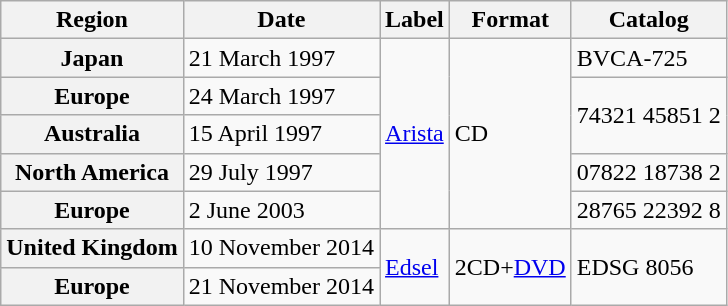<table class="wikitable plainrowheaders">
<tr>
<th>Region</th>
<th>Date</th>
<th>Label</th>
<th>Format</th>
<th>Catalog</th>
</tr>
<tr>
<th scope="row">Japan</th>
<td>21 March 1997</td>
<td rowspan="5"><a href='#'>Arista</a></td>
<td rowspan="5">CD</td>
<td>BVCA-725</td>
</tr>
<tr>
<th scope="row">Europe</th>
<td>24 March 1997</td>
<td rowspan="2">74321 45851 2</td>
</tr>
<tr>
<th scope="row">Australia</th>
<td>15 April 1997</td>
</tr>
<tr>
<th scope="row">North America</th>
<td>29 July 1997</td>
<td>07822 18738 2</td>
</tr>
<tr>
<th scope="row">Europe</th>
<td>2 June 2003</td>
<td>28765 22392 8</td>
</tr>
<tr>
<th scope="row">United Kingdom</th>
<td>10 November 2014</td>
<td rowspan="2"><a href='#'>Edsel</a></td>
<td rowspan="2">2CD+<a href='#'>DVD</a></td>
<td rowspan="2">EDSG 8056</td>
</tr>
<tr>
<th scope="row">Europe</th>
<td>21 November 2014</td>
</tr>
</table>
